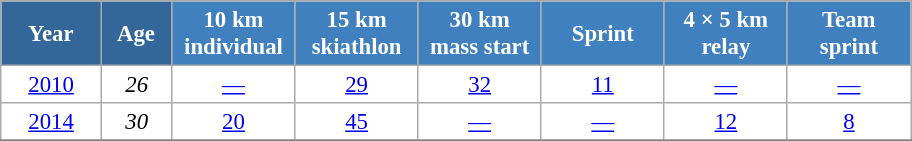<table class="wikitable" style="font-size:95%; text-align:center; border:grey solid 1px; border-collapse:collapse; background:#ffffff;">
<tr>
<th style="background-color:#369; color:white; width:60px;"> Year </th>
<th style="background-color:#369; color:white; width:40px;"> Age </th>
<th style="background-color:#4180be; color:white; width:75px;"> 10 km <br> individual </th>
<th style="background-color:#4180be; color:white; width:75px;"> 15 km <br> skiathlon </th>
<th style="background-color:#4180be; color:white; width:75px;"> 30 km <br> mass start </th>
<th style="background-color:#4180be; color:white; width:75px;"> Sprint </th>
<th style="background-color:#4180be; color:white; width:75px;"> 4 × 5 km <br> relay </th>
<th style="background-color:#4180be; color:white; width:75px;"> Team <br> sprint </th>
</tr>
<tr>
<td><a href='#'>2010</a></td>
<td><em>26</em></td>
<td><a href='#'>—</a></td>
<td><a href='#'>29</a></td>
<td><a href='#'>32</a></td>
<td><a href='#'>11</a></td>
<td><a href='#'>—</a></td>
<td><a href='#'>—</a></td>
</tr>
<tr>
<td><a href='#'>2014</a></td>
<td><em>30</em></td>
<td><a href='#'>20</a></td>
<td><a href='#'>45</a></td>
<td><a href='#'>—</a></td>
<td><a href='#'>—</a></td>
<td><a href='#'>12</a></td>
<td><a href='#'>8</a></td>
</tr>
<tr>
</tr>
</table>
